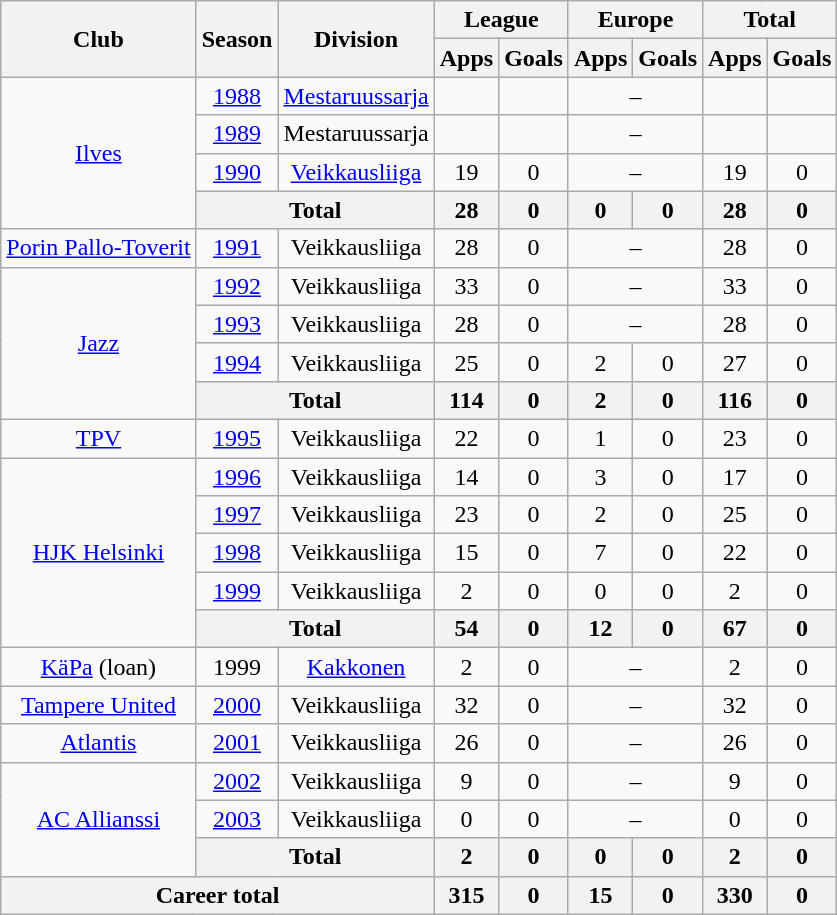<table class="wikitable" style="text-align:center">
<tr>
<th rowspan="2">Club</th>
<th rowspan="2">Season</th>
<th rowspan="2">Division</th>
<th colspan="2">League</th>
<th colspan="2">Europe</th>
<th colspan="2">Total</th>
</tr>
<tr>
<th>Apps</th>
<th>Goals</th>
<th>Apps</th>
<th>Goals</th>
<th>Apps</th>
<th>Goals</th>
</tr>
<tr>
<td rowspan=4><a href='#'>Ilves</a></td>
<td><a href='#'>1988</a></td>
<td><a href='#'>Mestaruussarja</a></td>
<td></td>
<td></td>
<td colspan=2>–</td>
<td></td>
<td></td>
</tr>
<tr>
<td><a href='#'>1989</a></td>
<td>Mestaruussarja</td>
<td></td>
<td></td>
<td colspan=2>–</td>
<td></td>
<td></td>
</tr>
<tr>
<td><a href='#'>1990</a></td>
<td><a href='#'>Veikkausliiga</a></td>
<td>19</td>
<td>0</td>
<td colspan=2>–</td>
<td>19</td>
<td>0</td>
</tr>
<tr>
<th colspan=2>Total</th>
<th>28</th>
<th>0</th>
<th>0</th>
<th>0</th>
<th>28</th>
<th>0</th>
</tr>
<tr>
<td><a href='#'>Porin Pallo-Toverit</a></td>
<td><a href='#'>1991</a></td>
<td>Veikkausliiga</td>
<td>28</td>
<td>0</td>
<td colspan=2>–</td>
<td>28</td>
<td>0</td>
</tr>
<tr>
<td rowspan=4><a href='#'>Jazz</a></td>
<td><a href='#'>1992</a></td>
<td>Veikkausliiga</td>
<td>33</td>
<td>0</td>
<td colspan=2>–</td>
<td>33</td>
<td>0</td>
</tr>
<tr>
<td><a href='#'>1993</a></td>
<td>Veikkausliiga</td>
<td>28</td>
<td>0</td>
<td colspan=2>–</td>
<td>28</td>
<td>0</td>
</tr>
<tr>
<td><a href='#'>1994</a></td>
<td>Veikkausliiga</td>
<td>25</td>
<td>0</td>
<td>2</td>
<td>0</td>
<td>27</td>
<td>0</td>
</tr>
<tr>
<th colspan=2>Total</th>
<th>114</th>
<th>0</th>
<th>2</th>
<th>0</th>
<th>116</th>
<th>0</th>
</tr>
<tr>
<td><a href='#'>TPV</a></td>
<td><a href='#'>1995</a></td>
<td>Veikkausliiga</td>
<td>22</td>
<td>0</td>
<td>1</td>
<td>0</td>
<td>23</td>
<td>0</td>
</tr>
<tr>
<td rowspan=5><a href='#'>HJK Helsinki</a></td>
<td><a href='#'>1996</a></td>
<td>Veikkausliiga</td>
<td>14</td>
<td>0</td>
<td>3</td>
<td>0</td>
<td>17</td>
<td>0</td>
</tr>
<tr>
<td><a href='#'>1997</a></td>
<td>Veikkausliiga</td>
<td>23</td>
<td>0</td>
<td>2</td>
<td>0</td>
<td>25</td>
<td>0</td>
</tr>
<tr>
<td><a href='#'>1998</a></td>
<td>Veikkausliiga</td>
<td>15</td>
<td>0</td>
<td>7</td>
<td>0</td>
<td>22</td>
<td>0</td>
</tr>
<tr>
<td><a href='#'>1999</a></td>
<td>Veikkausliiga</td>
<td>2</td>
<td>0</td>
<td>0</td>
<td>0</td>
<td>2</td>
<td>0</td>
</tr>
<tr>
<th colspan=2>Total</th>
<th>54</th>
<th>0</th>
<th>12</th>
<th>0</th>
<th>67</th>
<th>0</th>
</tr>
<tr>
<td><a href='#'>KäPa</a> (loan)</td>
<td>1999</td>
<td><a href='#'>Kakkonen</a></td>
<td>2</td>
<td>0</td>
<td colspan=2>–</td>
<td>2</td>
<td>0</td>
</tr>
<tr>
<td><a href='#'>Tampere United</a></td>
<td><a href='#'>2000</a></td>
<td>Veikkausliiga</td>
<td>32</td>
<td>0</td>
<td colspan=2>–</td>
<td>32</td>
<td>0</td>
</tr>
<tr>
<td><a href='#'>Atlantis</a></td>
<td><a href='#'>2001</a></td>
<td>Veikkausliiga</td>
<td>26</td>
<td>0</td>
<td colspan=2>–</td>
<td>26</td>
<td>0</td>
</tr>
<tr>
<td rowspan=3><a href='#'>AC Allianssi</a></td>
<td><a href='#'>2002</a></td>
<td>Veikkausliiga</td>
<td>9</td>
<td>0</td>
<td colspan=2>–</td>
<td>9</td>
<td>0</td>
</tr>
<tr>
<td><a href='#'>2003</a></td>
<td>Veikkausliiga</td>
<td>0</td>
<td>0</td>
<td colspan=2>–</td>
<td>0</td>
<td>0</td>
</tr>
<tr>
<th colspan=2>Total</th>
<th>2</th>
<th>0</th>
<th>0</th>
<th>0</th>
<th>2</th>
<th>0</th>
</tr>
<tr>
<th colspan="3">Career total</th>
<th>315</th>
<th>0</th>
<th>15</th>
<th>0</th>
<th>330</th>
<th>0</th>
</tr>
</table>
